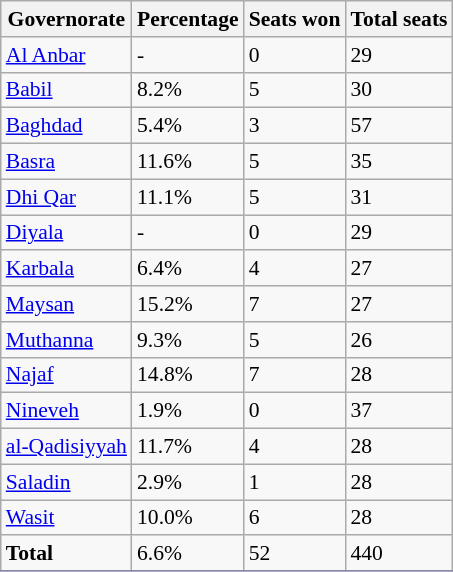<table class=wikitable style="border:1px solid #8888aa; background-color:#f8f8f8; padding:0px; font-size:90%;">
<tr>
<th>Governorate</th>
<th>Percentage</th>
<th>Seats won</th>
<th>Total seats</th>
</tr>
<tr>
<td><a href='#'>Al Anbar</a></td>
<td>-</td>
<td>0</td>
<td>29</td>
</tr>
<tr>
<td><a href='#'>Babil</a></td>
<td>8.2%</td>
<td>5</td>
<td>30</td>
</tr>
<tr>
<td><a href='#'>Baghdad</a></td>
<td>5.4%</td>
<td>3</td>
<td>57</td>
</tr>
<tr>
<td><a href='#'>Basra</a></td>
<td>11.6%</td>
<td>5</td>
<td>35</td>
</tr>
<tr>
<td><a href='#'>Dhi Qar</a></td>
<td>11.1%</td>
<td>5</td>
<td>31</td>
</tr>
<tr>
<td><a href='#'>Diyala</a></td>
<td>-</td>
<td>0</td>
<td>29</td>
</tr>
<tr>
<td><a href='#'>Karbala</a></td>
<td>6.4%</td>
<td>4</td>
<td>27</td>
</tr>
<tr>
<td><a href='#'>Maysan</a></td>
<td>15.2%</td>
<td>7</td>
<td>27</td>
</tr>
<tr>
<td><a href='#'>Muthanna</a></td>
<td>9.3%</td>
<td>5</td>
<td>26</td>
</tr>
<tr>
<td><a href='#'>Najaf</a></td>
<td>14.8%</td>
<td>7</td>
<td>28</td>
</tr>
<tr>
<td><a href='#'>Nineveh</a></td>
<td>1.9%</td>
<td>0</td>
<td>37</td>
</tr>
<tr>
<td><a href='#'>al-Qadisiyyah</a></td>
<td>11.7%</td>
<td>4</td>
<td>28</td>
</tr>
<tr>
<td><a href='#'>Saladin</a></td>
<td>2.9%</td>
<td>1</td>
<td>28</td>
</tr>
<tr>
<td><a href='#'>Wasit</a></td>
<td>10.0%</td>
<td>6</td>
<td>28</td>
</tr>
<tr>
<td><strong>Total</strong></td>
<td>6.6%</td>
<td>52</td>
<td>440</td>
</tr>
<tr>
</tr>
</table>
